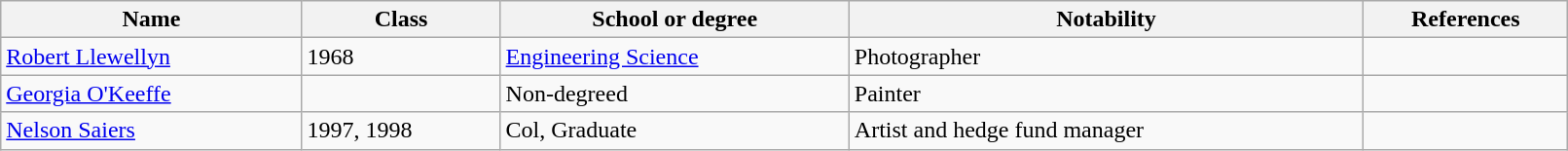<table class="wikitable sortable" style="width:85%;">
<tr>
<th>Name</th>
<th>Class</th>
<th>School or degree</th>
<th>Notability</th>
<th>References</th>
</tr>
<tr>
<td><a href='#'>Robert Llewellyn</a></td>
<td>1968</td>
<td><a href='#'>Engineering Science</a></td>
<td>Photographer</td>
<td></td>
</tr>
<tr>
<td><a href='#'>Georgia O'Keeffe</a></td>
<td></td>
<td>Non-degreed</td>
<td>Painter</td>
<td></td>
</tr>
<tr>
<td><a href='#'>Nelson Saiers</a></td>
<td>1997, 1998</td>
<td>Col, Graduate</td>
<td>Artist and hedge fund manager</td>
<td></td>
</tr>
</table>
